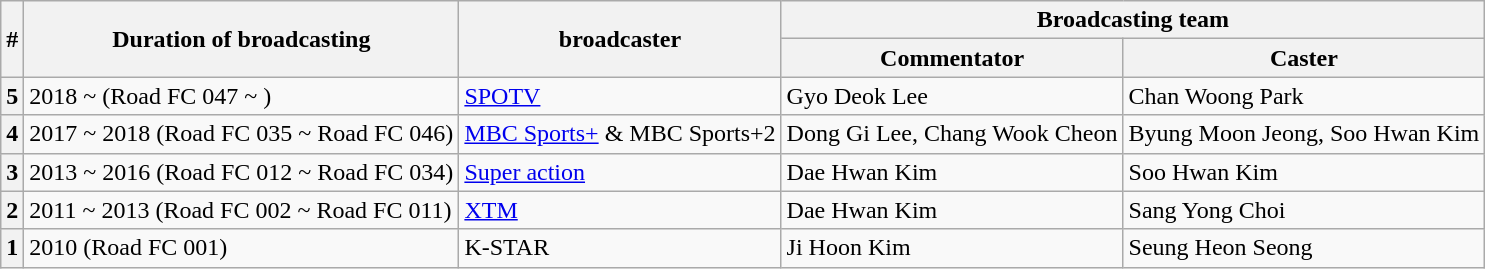<table class="wikitable">
<tr>
<th rowspan="2">#</th>
<th rowspan="2">Duration of broadcasting</th>
<th rowspan="2">broadcaster</th>
<th colspan="2">Broadcasting team</th>
</tr>
<tr>
<th><strong>Commentator</strong></th>
<th><strong>Caster</strong></th>
</tr>
<tr>
<th>5</th>
<td>2018 ~ (Road FC 047 ~ )</td>
<td><a href='#'>SPOTV</a></td>
<td>Gyo Deok Lee</td>
<td>Chan Woong Park</td>
</tr>
<tr>
<th>4</th>
<td>2017 ~ 2018 (Road FC 035 ~ Road FC 046)</td>
<td><a href='#'>MBC Sports+</a> & MBC Sports+2</td>
<td>Dong Gi Lee, Chang Wook Cheon</td>
<td>Byung Moon Jeong, Soo Hwan Kim</td>
</tr>
<tr>
<th>3</th>
<td>2013 ~ 2016 (Road FC 012 ~ Road FC 034)</td>
<td><a href='#'>Super action</a></td>
<td>Dae Hwan Kim</td>
<td>Soo Hwan Kim</td>
</tr>
<tr>
<th>2</th>
<td>2011 ~ 2013 (Road FC 002 ~ Road FC 011)</td>
<td><a href='#'>XTM</a></td>
<td>Dae Hwan Kim</td>
<td>Sang Yong Choi</td>
</tr>
<tr>
<th>1</th>
<td>2010 (Road FC 001)</td>
<td>K-STAR</td>
<td>Ji Hoon Kim</td>
<td>Seung Heon Seong</td>
</tr>
</table>
